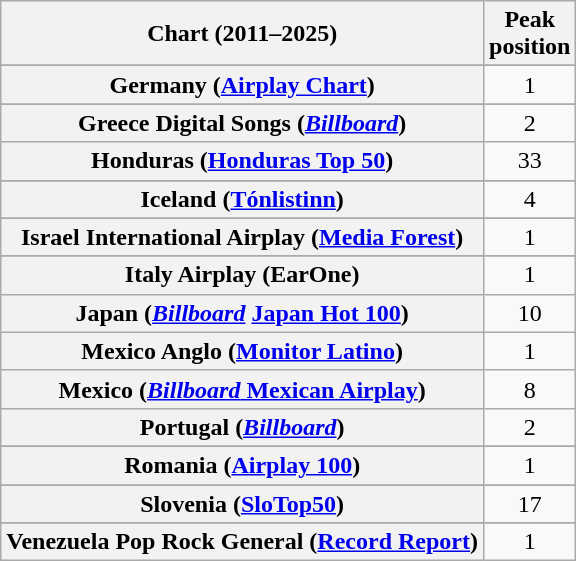<table class="wikitable sortable plainrowheaders" style="text-align:center">
<tr>
<th>Chart (2011–2025)</th>
<th>Peak<br>position</th>
</tr>
<tr>
</tr>
<tr>
</tr>
<tr>
</tr>
<tr>
</tr>
<tr>
</tr>
<tr>
</tr>
<tr>
</tr>
<tr>
</tr>
<tr>
</tr>
<tr>
</tr>
<tr>
</tr>
<tr>
</tr>
<tr>
</tr>
<tr>
</tr>
<tr>
</tr>
<tr>
<th scope="row">Germany (<a href='#'>Airplay Chart</a>)</th>
<td>1</td>
</tr>
<tr>
</tr>
<tr>
<th scope="row">Greece Digital Songs (<em><a href='#'>Billboard</a></em>)</th>
<td>2</td>
</tr>
<tr>
<th scope="row">Honduras (<a href='#'>Honduras Top 50</a>)</th>
<td>33</td>
</tr>
<tr>
</tr>
<tr>
</tr>
<tr>
<th scope="row">Iceland (<a href='#'>Tónlistinn</a>)</th>
<td>4</td>
</tr>
<tr>
</tr>
<tr>
<th scope="row">Israel International Airplay (<a href='#'>Media Forest</a>)</th>
<td>1</td>
</tr>
<tr>
</tr>
<tr>
<th scope="row">Italy Airplay (EarOne)</th>
<td>1</td>
</tr>
<tr>
<th scope="row">Japan (<em><a href='#'>Billboard</a></em> <a href='#'>Japan Hot 100</a>)</th>
<td>10</td>
</tr>
<tr>
<th scope="row">Mexico Anglo (<a href='#'>Monitor Latino</a>)</th>
<td>1</td>
</tr>
<tr>
<th scope="row">Mexico (<a href='#'><em>Billboard</em> Mexican Airplay</a>)</th>
<td>8</td>
</tr>
<tr>
<th scope="row">Portugal (<em><a href='#'>Billboard</a></em>)</th>
<td>2</td>
</tr>
<tr>
</tr>
<tr>
</tr>
<tr>
</tr>
<tr>
</tr>
<tr>
</tr>
<tr>
<th scope="row">Romania (<a href='#'>Airplay 100</a>)</th>
<td>1</td>
</tr>
<tr>
</tr>
<tr>
</tr>
<tr>
</tr>
<tr>
<th scope="row">Slovenia (<a href='#'>SloTop50</a>)</th>
<td>17</td>
</tr>
<tr>
</tr>
<tr>
</tr>
<tr>
</tr>
<tr>
</tr>
<tr>
</tr>
<tr>
</tr>
<tr>
</tr>
<tr>
</tr>
<tr>
</tr>
<tr>
</tr>
<tr>
</tr>
<tr>
</tr>
<tr>
</tr>
<tr>
</tr>
<tr>
</tr>
<tr>
<th scope="row">Venezuela Pop Rock General (<a href='#'>Record Report</a>)</th>
<td>1</td>
</tr>
</table>
